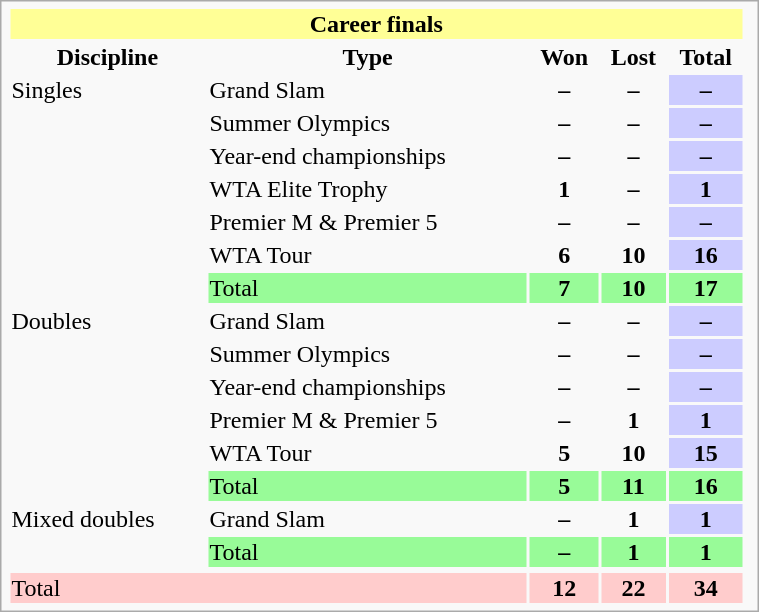<table class="infobox vcard vevent nowrap" width=40%>
<tr bgcolor=FFFF96>
<th colspan=5>Career finals</th>
</tr>
<tr>
<th>Discipline</th>
<th>Type</th>
<th>Won</th>
<th>Lost</th>
<th>Total</th>
<th></th>
</tr>
<tr>
<td rowspan=7>Singles</td>
<td>Grand Slam</td>
<th>–</th>
<th>–</th>
<th bgcolor=CCCCFF>–</th>
</tr>
<tr>
<td>Summer Olympics</td>
<th>–</th>
<th>–</th>
<th bgcolor=CCCCFF>–</th>
</tr>
<tr>
<td>Year-end championships</td>
<th>–</th>
<th>–</th>
<th bgcolor=CCCCFF>–</th>
</tr>
<tr>
<td>WTA Elite Trophy</td>
<th>1</th>
<th>–</th>
<th bgcolor=CCCCFF>1</th>
</tr>
<tr>
<td>Premier M & Premier 5</td>
<th>–</th>
<th>–</th>
<th bgcolor=CCCCFF>–</th>
</tr>
<tr>
<td>WTA Tour</td>
<th>6</th>
<th>10</th>
<th bgcolor=CCCCFF>16</th>
</tr>
<tr bgcolor=98FB98>
<td>Total</td>
<th>7</th>
<th>10</th>
<th>17</th>
</tr>
<tr>
<td rowspan=6>Doubles</td>
<td>Grand Slam</td>
<th>–</th>
<th>–</th>
<th bgcolor=CCCCFF>–</th>
</tr>
<tr>
<td>Summer Olympics</td>
<th>–</th>
<th>–</th>
<th bgcolor=CCCCFF>–</th>
</tr>
<tr>
<td>Year-end championships</td>
<th>–</th>
<th>–</th>
<th bgcolor=CCCCFF>–</th>
</tr>
<tr>
<td>Premier M & Premier 5</td>
<th>–</th>
<th>1</th>
<th bgcolor=CCCCFF>1</th>
</tr>
<tr>
<td>WTA Tour</td>
<th>5</th>
<th>10</th>
<th bgcolor=CCCCFF>15</th>
</tr>
<tr bgcolor=98FB98>
<td>Total</td>
<th>5</th>
<th>11</th>
<th>16</th>
</tr>
<tr>
<td rowspan=2>Mixed doubles</td>
<td>Grand Slam</td>
<th>–</th>
<th>1</th>
<th bgcolor=CCCCFF>1</th>
</tr>
<tr bgcolor=98FB98>
<td>Total</td>
<th>–</th>
<th>1</th>
<th>1</th>
</tr>
<tr>
</tr>
<tr bgcolor=FFCCCC>
<td colspan=2>Total</td>
<th>12</th>
<th>22</th>
<th>34</th>
</tr>
</table>
